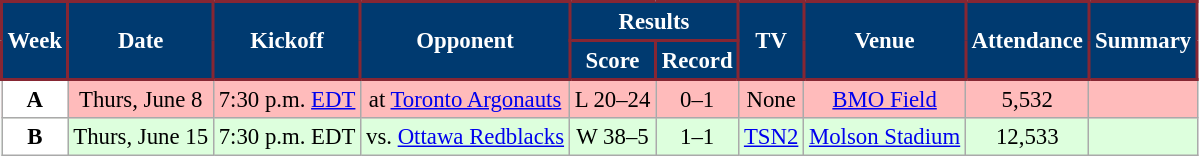<table class="wikitable" style="font-size: 95%;">
<tr>
<th scope="col" style="background:#003A70;color:#FFFFFF;border:2px solid #862633;" rowspan=2>Week</th>
<th scope="col" style="background:#003A70;color:#FFFFFF;border:2px solid #862633;" rowspan=2>Date</th>
<th scope="col" style="background:#003A70;color:#FFFFFF;border:2px solid #862633;" rowspan=2>Kickoff</th>
<th scope="col" style="background:#003A70;color:#FFFFFF;border:2px solid #862633;" rowspan=2>Opponent</th>
<th scope="col" style="background:#003A70;color:#FFFFFF;border:2px solid #862633;" colspan=2>Results</th>
<th scope="col" style="background:#003A70;color:#FFFFFF;border:2px solid #862633;" rowspan=2>TV</th>
<th scope="col" style="background:#003A70;color:#FFFFFF;border:2px solid #862633;" rowspan=2>Venue</th>
<th scope="col" style="background:#003A70;color:#FFFFFF;border:2px solid #862633;" rowspan=2>Attendance</th>
<th scope="col" style="background:#003A70;color:#FFFFFF;border:2px solid #862633;" rowspan=2>Summary</th>
</tr>
<tr>
<th scope="col" style="background:#003A70;color:#FFFFFF;border:2px solid #862633;">Score</th>
<th scope="col" style="background:#003A70;color:#FFFFFF;border:2px solid #862633;">Record</th>
</tr>
<tr align="center" bgcolor="ffbbbb">
<th style="text-align:center; background:white;"><span><strong>A</strong></span></th>
<td align="center">Thurs, June 8</td>
<td align="center">7:30 p.m. <a href='#'>EDT</a></td>
<td align="center">at <a href='#'>Toronto Argonauts</a></td>
<td align="center">L 20–24</td>
<td align="center">0–1</td>
<td align="center">None</td>
<td align="center"><a href='#'>BMO Field</a></td>
<td align="center">5,532</td>
<td align="center"></td>
</tr>
<tr align="center" bgcolor="ddffdd">
<th style="text-align:center; background:white;"><span><strong>B</strong></span></th>
<td align="center">Thurs, June 15</td>
<td align="center">7:30 p.m. EDT</td>
<td align="center">vs. <a href='#'>Ottawa Redblacks</a></td>
<td align="center">W 38–5</td>
<td align="center">1–1</td>
<td align="center"><a href='#'>TSN2</a></td>
<td align="center"><a href='#'>Molson Stadium</a></td>
<td align="center">12,533</td>
<td align="center"></td>
</tr>
</table>
